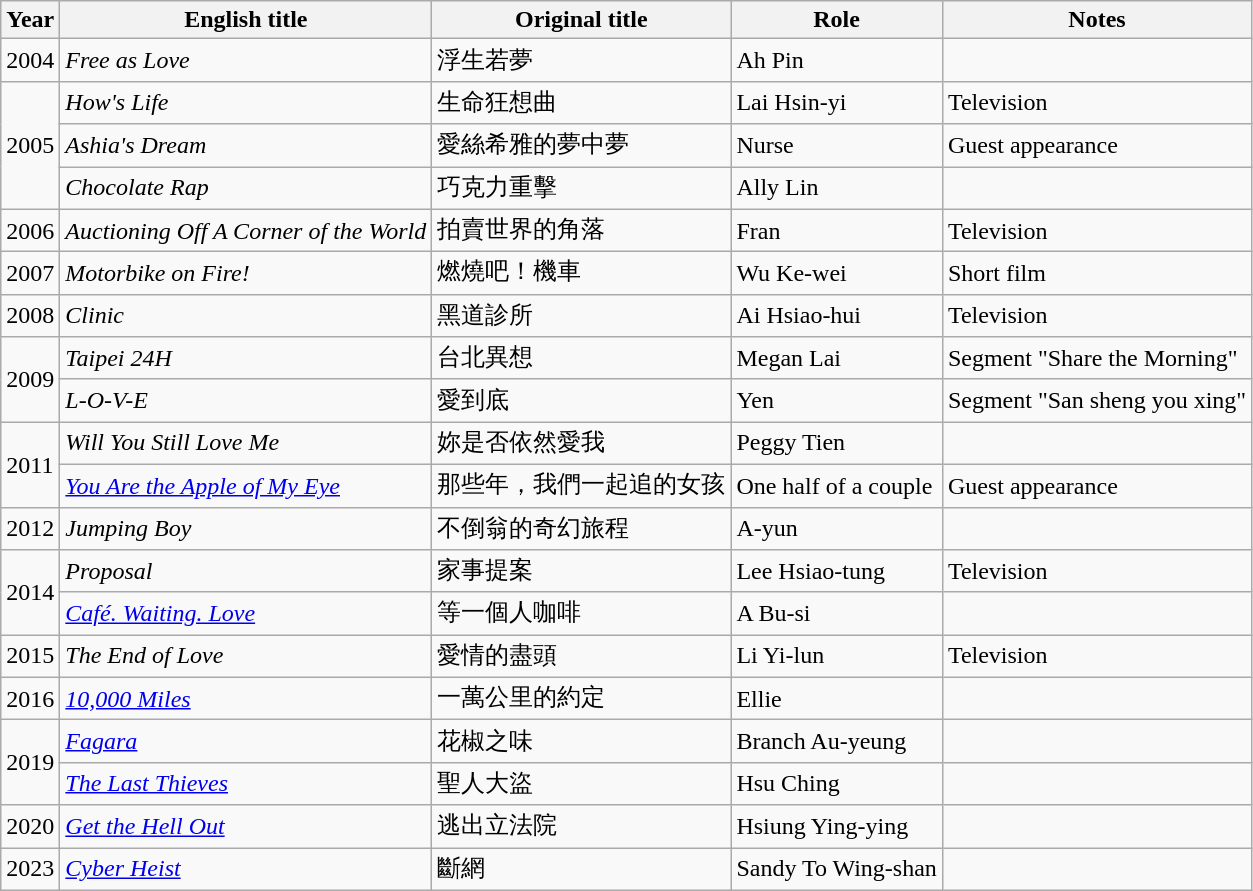<table class="wikitable sortable">
<tr>
<th>Year</th>
<th>English title</th>
<th>Original title</th>
<th>Role</th>
<th class="unsortable">Notes</th>
</tr>
<tr>
<td>2004</td>
<td><em>Free as Love</em></td>
<td>浮生若夢</td>
<td>Ah Pin</td>
<td></td>
</tr>
<tr>
<td rowspan="3">2005</td>
<td><em>How's Life</em></td>
<td>生命狂想曲</td>
<td>Lai Hsin-yi</td>
<td>Television</td>
</tr>
<tr>
<td><em>Ashia's Dream</em></td>
<td>愛絲希雅的夢中夢</td>
<td>Nurse</td>
<td>Guest appearance</td>
</tr>
<tr>
<td><em>Chocolate Rap</em></td>
<td>巧克力重擊</td>
<td>Ally Lin</td>
<td></td>
</tr>
<tr>
<td>2006</td>
<td><em>Auctioning Off A Corner of the World</em></td>
<td>拍賣世界的角落</td>
<td>Fran</td>
<td>Television</td>
</tr>
<tr>
<td>2007</td>
<td><em>Motorbike on Fire!</em></td>
<td>燃燒吧！機車</td>
<td>Wu Ke-wei</td>
<td>Short film</td>
</tr>
<tr>
<td>2008</td>
<td><em>Clinic</em></td>
<td>黑道診所</td>
<td>Ai Hsiao-hui</td>
<td>Television</td>
</tr>
<tr>
<td rowspan="2">2009</td>
<td><em>Taipei 24H</em></td>
<td>台北異想</td>
<td>Megan Lai</td>
<td>Segment "Share the Morning"</td>
</tr>
<tr>
<td><em>L-O-V-E</em></td>
<td>愛到底</td>
<td>Yen</td>
<td>Segment "San sheng you xing"</td>
</tr>
<tr>
<td rowspan="2">2011</td>
<td><em>Will You Still Love Me</em></td>
<td>妳是否依然愛我</td>
<td>Peggy Tien</td>
<td></td>
</tr>
<tr>
<td><em><a href='#'>You Are the Apple of My Eye</a></em></td>
<td>那些年，我們一起追的女孩</td>
<td>One half of a couple</td>
<td>Guest appearance</td>
</tr>
<tr>
<td>2012</td>
<td><em>Jumping Boy </em></td>
<td>不倒翁的奇幻旅程</td>
<td>A-yun</td>
<td></td>
</tr>
<tr>
<td rowspan="2">2014</td>
<td><em>Proposal</em></td>
<td>家事提案</td>
<td>Lee Hsiao-tung</td>
<td>Television</td>
</tr>
<tr>
<td><em><a href='#'>Café. Waiting. Love</a></em></td>
<td>等一個人咖啡</td>
<td>A Bu-si</td>
<td></td>
</tr>
<tr>
<td>2015</td>
<td><em>The End of Love</em></td>
<td>愛情的盡頭</td>
<td>Li Yi-lun</td>
<td>Television</td>
</tr>
<tr>
<td>2016</td>
<td><em><a href='#'>10,000 Miles</a></em></td>
<td>一萬公里的約定</td>
<td>Ellie</td>
<td></td>
</tr>
<tr>
<td rowspan="2">2019</td>
<td><a href='#'><em>Fagara</em></a></td>
<td>花椒之味</td>
<td>Branch Au-yeung</td>
<td></td>
</tr>
<tr>
<td><em><a href='#'>The Last Thieves</a></em></td>
<td>聖人大盜</td>
<td>Hsu Ching</td>
<td></td>
</tr>
<tr>
<td>2020</td>
<td><em><a href='#'>Get the Hell Out</a></em></td>
<td>逃出立法院</td>
<td>Hsiung Ying-ying</td>
<td></td>
</tr>
<tr>
<td>2023</td>
<td><em><a href='#'>Cyber Heist</a></em></td>
<td>斷網</td>
<td>Sandy To Wing-shan</td>
<td></td>
</tr>
</table>
